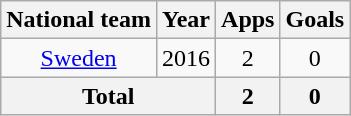<table class="wikitable" style="text-align:center">
<tr>
<th>National team</th>
<th>Year</th>
<th>Apps</th>
<th>Goals</th>
</tr>
<tr>
<td><a href='#'>Sweden</a></td>
<td>2016</td>
<td>2</td>
<td>0</td>
</tr>
<tr>
<th colspan="2">Total</th>
<th>2</th>
<th>0</th>
</tr>
</table>
